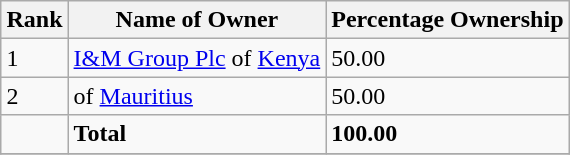<table class="wikitable sortable" style="margin-left:auto;margin-right:auto">
<tr>
<th style="width:2em;">Rank</th>
<th>Name of Owner</th>
<th>Percentage Ownership</th>
</tr>
<tr>
<td>1</td>
<td><a href='#'>I&M Group Plc</a> of <a href='#'>Kenya</a></td>
<td>50.00</td>
</tr>
<tr>
<td>2</td>
<td> of <a href='#'>Mauritius</a></td>
<td>50.00</td>
</tr>
<tr>
<td></td>
<td><strong>Total</strong></td>
<td><strong>100.00</strong></td>
</tr>
<tr>
</tr>
</table>
